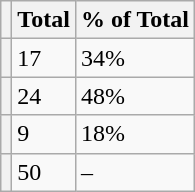<table class="wikitable">
<tr>
<th></th>
<th>Total</th>
<th>% of Total</th>
</tr>
<tr>
<th scope=row></th>
<td>17</td>
<td>34%</td>
</tr>
<tr>
<th scope=row></th>
<td>24</td>
<td>48%</td>
</tr>
<tr>
<th scope=row></th>
<td>9</td>
<td>18%</td>
</tr>
<tr>
<th scope=row></th>
<td>50</td>
<td>–</td>
</tr>
</table>
